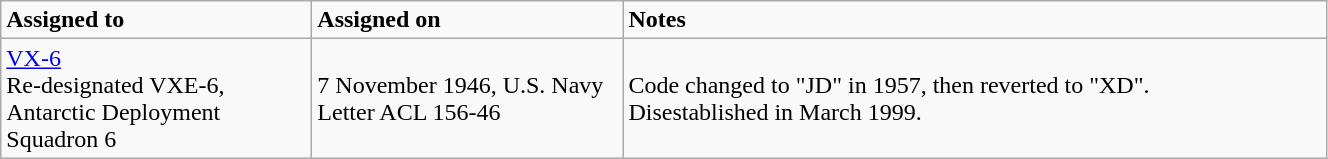<table class="wikitable" style="width: 70%;">
<tr>
<td style="width: 200px;"><strong>Assigned to</strong></td>
<td style="width: 200px;"><strong>Assigned on</strong></td>
<td><strong>Notes</strong></td>
</tr>
<tr>
<td><a href='#'>VX-6</a><br>Re-designated VXE-6, Antarctic Deployment Squadron 6</td>
<td>7 November 1946, U.S. Navy Letter ACL 156-46</td>
<td>Code changed to "JD" in 1957, then reverted to "XD".<br>Disestablished in March 1999.</td>
</tr>
</table>
